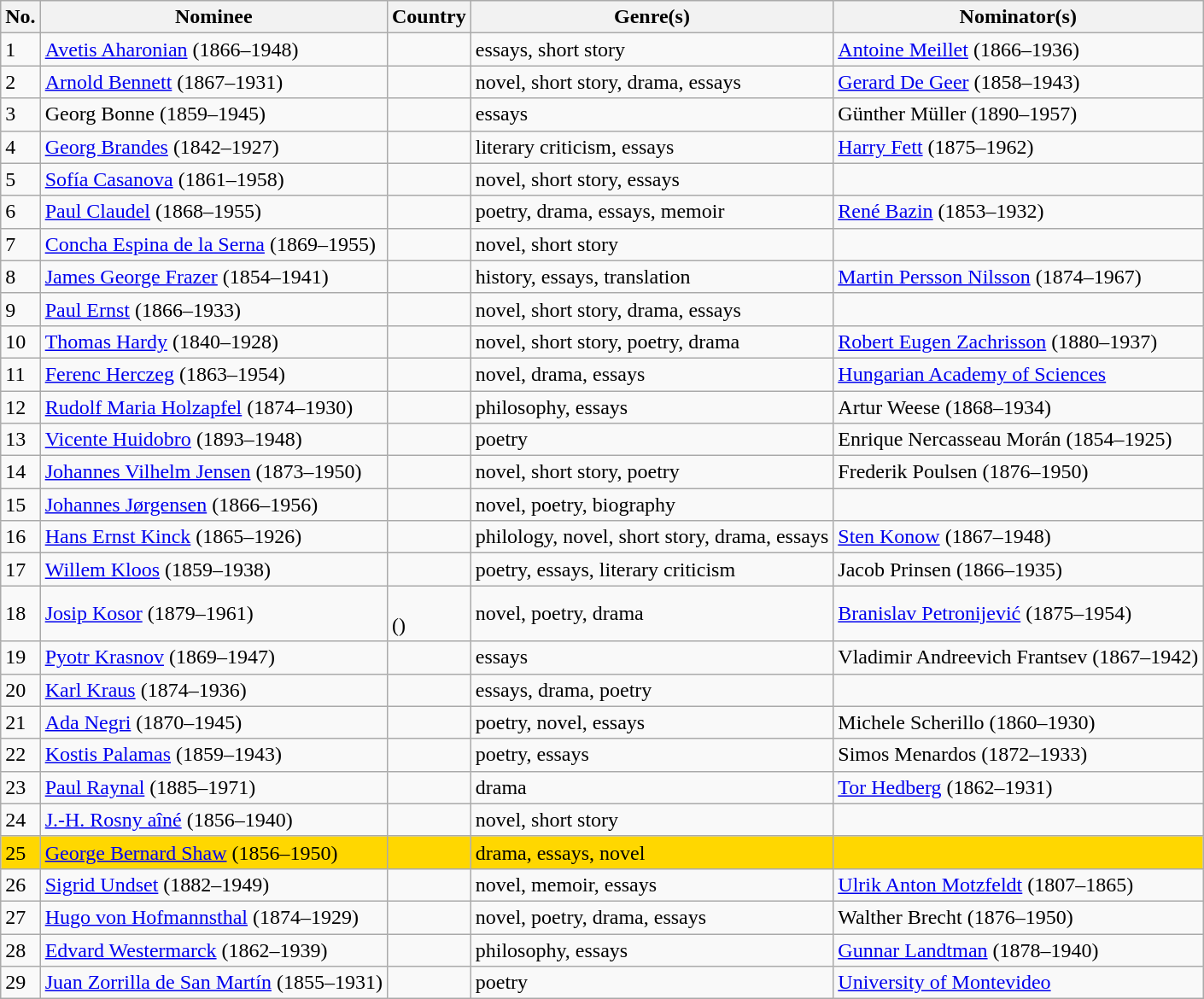<table class="sortable wikitable mw-collapsible">
<tr>
<th scope="col">No.</th>
<th scope="col">Nominee</th>
<th scope="col">Country</th>
<th scope="col">Genre(s)</th>
<th scope="col">Nominator(s)</th>
</tr>
<tr>
<td>1</td>
<td><a href='#'>Avetis Aharonian</a> (1866–1948)</td>
<td></td>
<td>essays, short story</td>
<td><a href='#'>Antoine Meillet</a> (1866–1936)</td>
</tr>
<tr>
<td>2</td>
<td><a href='#'>Arnold Bennett</a> (1867–1931)</td>
<td></td>
<td>novel, short story, drama, essays</td>
<td><a href='#'>Gerard De Geer</a> (1858–1943)</td>
</tr>
<tr>
<td>3</td>
<td>Georg Bonne (1859–1945)</td>
<td></td>
<td>essays</td>
<td>Günther Müller (1890–1957)</td>
</tr>
<tr>
<td>4</td>
<td><a href='#'>Georg Brandes</a> (1842–1927)</td>
<td></td>
<td>literary criticism, essays</td>
<td><a href='#'>Harry Fett</a> (1875–1962)</td>
</tr>
<tr>
<td>5</td>
<td><a href='#'>Sofía Casanova</a> (1861–1958)</td>
<td></td>
<td>novel, short story, essays</td>
<td></td>
</tr>
<tr>
<td>6</td>
<td><a href='#'>Paul Claudel</a> (1868–1955)</td>
<td></td>
<td>poetry, drama, essays, memoir</td>
<td><a href='#'>René Bazin</a> (1853–1932)</td>
</tr>
<tr>
<td>7</td>
<td><a href='#'>Concha Espina de la Serna</a> (1869–1955)</td>
<td></td>
<td>novel, short story</td>
<td></td>
</tr>
<tr>
<td>8</td>
<td><a href='#'>James George Frazer</a> (1854–1941)</td>
<td></td>
<td>history, essays, translation</td>
<td><a href='#'>Martin Persson Nilsson</a> (1874–1967)</td>
</tr>
<tr>
<td>9</td>
<td><a href='#'>Paul Ernst</a> (1866–1933)</td>
<td></td>
<td>novel, short story, drama, essays</td>
<td></td>
</tr>
<tr>
<td>10</td>
<td><a href='#'>Thomas Hardy</a> (1840–1928)</td>
<td></td>
<td>novel, short story, poetry, drama</td>
<td><a href='#'>Robert Eugen Zachrisson</a> (1880–1937)</td>
</tr>
<tr>
<td>11</td>
<td><a href='#'>Ferenc Herczeg</a> (1863–1954)</td>
<td></td>
<td>novel, drama, essays</td>
<td><a href='#'>Hungarian Academy of Sciences</a></td>
</tr>
<tr>
<td>12</td>
<td><a href='#'>Rudolf Maria Holzapfel</a> (1874–1930)</td>
<td></td>
<td>philosophy, essays</td>
<td>Artur Weese (1868–1934)</td>
</tr>
<tr>
<td>13</td>
<td><a href='#'>Vicente Huidobro</a> (1893–1948)</td>
<td></td>
<td>poetry</td>
<td>Enrique Nercasseau Morán (1854–1925)</td>
</tr>
<tr>
<td>14</td>
<td><a href='#'>Johannes Vilhelm Jensen</a> (1873–1950)</td>
<td></td>
<td>novel, short story, poetry</td>
<td>Frederik Poulsen (1876–1950)</td>
</tr>
<tr>
<td>15</td>
<td><a href='#'>Johannes Jørgensen</a> (1866–1956)</td>
<td></td>
<td>novel, poetry, biography</td>
<td></td>
</tr>
<tr>
<td>16</td>
<td><a href='#'>Hans Ernst Kinck</a> (1865–1926)</td>
<td></td>
<td>philology, novel, short story, drama, essays</td>
<td><a href='#'>Sten Konow</a> (1867–1948)</td>
</tr>
<tr>
<td>17</td>
<td><a href='#'>Willem Kloos</a> (1859–1938)</td>
<td></td>
<td>poetry, essays, literary criticism</td>
<td>Jacob Prinsen (1866–1935)</td>
</tr>
<tr>
<td>18</td>
<td><a href='#'>Josip Kosor</a> (1879–1961)</td>
<td><br>()</td>
<td>novel, poetry, drama</td>
<td><a href='#'>Branislav Petronijević</a> (1875–1954)</td>
</tr>
<tr>
<td>19</td>
<td><a href='#'>Pyotr Krasnov</a> (1869–1947)</td>
<td></td>
<td>essays</td>
<td>Vladimir Andreevich Frantsev (1867–1942)</td>
</tr>
<tr>
<td>20</td>
<td><a href='#'>Karl Kraus</a> (1874–1936)</td>
<td></td>
<td>essays, drama, poetry</td>
<td></td>
</tr>
<tr>
<td>21</td>
<td><a href='#'>Ada Negri</a> (1870–1945)</td>
<td></td>
<td>poetry, novel, essays</td>
<td>Michele Scherillo (1860–1930)</td>
</tr>
<tr>
<td>22</td>
<td><a href='#'>Kostis Palamas</a> (1859–1943)</td>
<td></td>
<td>poetry, essays</td>
<td>Simos Menardos (1872–1933)</td>
</tr>
<tr>
<td>23</td>
<td><a href='#'>Paul Raynal</a> (1885–1971)</td>
<td></td>
<td>drama</td>
<td><a href='#'>Tor Hedberg</a> (1862–1931)</td>
</tr>
<tr>
<td>24</td>
<td><a href='#'>J.-H. Rosny aîné</a> (1856–1940)</td>
<td></td>
<td>novel, short story</td>
<td></td>
</tr>
<tr>
<td style="background:gold;white-space:nowrap">25</td>
<td style="background:gold;white-space:nowrap"><a href='#'>George Bernard Shaw</a> (1856–1950)</td>
<td style="background:gold;white-space:nowrap"></td>
<td style="background:gold;white-space:nowrap">drama, essays, novel</td>
<td style="background:gold;white-space:nowrap"></td>
</tr>
<tr>
<td>26</td>
<td><a href='#'>Sigrid Undset</a> (1882–1949)</td>
<td></td>
<td>novel, memoir, essays</td>
<td><a href='#'>Ulrik Anton Motzfeldt</a> (1807–1865)</td>
</tr>
<tr>
<td>27</td>
<td><a href='#'>Hugo von Hofmannsthal</a> (1874–1929)</td>
<td></td>
<td>novel, poetry, drama, essays</td>
<td>Walther Brecht (1876–1950)</td>
</tr>
<tr>
<td>28</td>
<td><a href='#'>Edvard Westermarck</a> (1862–1939)</td>
<td></td>
<td>philosophy, essays</td>
<td><a href='#'>Gunnar Landtman</a> (1878–1940)</td>
</tr>
<tr>
<td>29</td>
<td><a href='#'>Juan Zorrilla de San Martín</a> (1855–1931)</td>
<td></td>
<td>poetry</td>
<td><a href='#'>University of Montevideo</a></td>
</tr>
</table>
